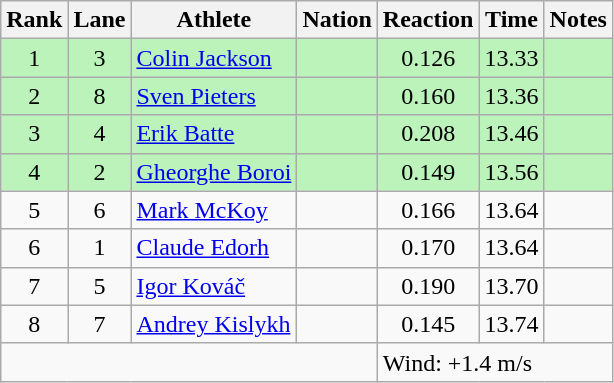<table class="wikitable sortable" style="text-align:center">
<tr>
<th>Rank</th>
<th>Lane</th>
<th>Athlete</th>
<th>Nation</th>
<th>Reaction</th>
<th>Time</th>
<th>Notes</th>
</tr>
<tr bgcolor=bbf3bb>
<td>1</td>
<td>3</td>
<td align="left"><a href='#'>Colin Jackson</a></td>
<td align=left></td>
<td>0.126</td>
<td>13.33</td>
<td></td>
</tr>
<tr bgcolor=bbf3bb>
<td>2</td>
<td>8</td>
<td align="left"><a href='#'>Sven Pieters</a></td>
<td align=left></td>
<td>0.160</td>
<td>13.36</td>
<td></td>
</tr>
<tr bgcolor=bbf3bb>
<td>3</td>
<td>4</td>
<td align="left"><a href='#'>Erik Batte</a></td>
<td align=left></td>
<td>0.208</td>
<td>13.46</td>
<td></td>
</tr>
<tr bgcolor=bbf3bb>
<td>4</td>
<td>2</td>
<td align="left"><a href='#'>Gheorghe Boroi</a></td>
<td align=left></td>
<td>0.149</td>
<td>13.56</td>
<td></td>
</tr>
<tr>
<td>5</td>
<td>6</td>
<td align="left"><a href='#'>Mark McKoy</a></td>
<td align=left></td>
<td>0.166</td>
<td>13.64</td>
<td></td>
</tr>
<tr>
<td>6</td>
<td>1</td>
<td align="left"><a href='#'>Claude Edorh</a></td>
<td align=left></td>
<td>0.170</td>
<td>13.64</td>
<td></td>
</tr>
<tr>
<td>7</td>
<td>5</td>
<td align="left"><a href='#'>Igor Kováč</a></td>
<td align=left></td>
<td>0.190</td>
<td>13.70</td>
<td></td>
</tr>
<tr>
<td>8</td>
<td>7</td>
<td align="left"><a href='#'>Andrey Kislykh</a></td>
<td align=left></td>
<td>0.145</td>
<td>13.74</td>
<td></td>
</tr>
<tr class="sortbottom">
<td colspan=4></td>
<td colspan="3" style="text-align:left;">Wind: +1.4 m/s</td>
</tr>
</table>
